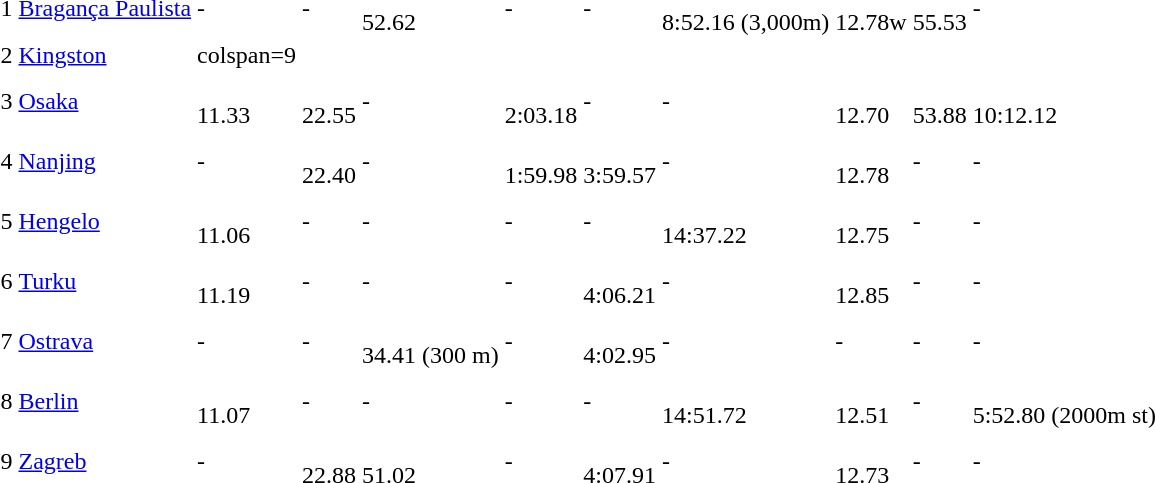<table>
<tr>
<td>1</td>
<td align=left><a href='#'>Bragança Paulista</a></td>
<td>-</td>
<td>-</td>
<td><br>52.62 </td>
<td>-</td>
<td>-</td>
<td><br>8:52.16   (3,000m)</td>
<td><br>12.78w</td>
<td><br>55.53 </td>
<td>-</td>
</tr>
<tr>
<td>2</td>
<td align=left><a href='#'>Kingston</a></td>
<td>colspan=9 </td>
</tr>
<tr>
<td>3</td>
<td align=left><a href='#'>Osaka</a></td>
<td><br>11.33 </td>
<td><br>22.55 </td>
<td>-</td>
<td><br>2:03.18 </td>
<td>-</td>
<td>-</td>
<td><br>12.70 </td>
<td><br>53.88</td>
<td><br>10:12.12</td>
</tr>
<tr>
<td>4</td>
<td align=left><a href='#'>Nanjing</a></td>
<td>-</td>
<td><br>22.40 </td>
<td>-</td>
<td><br>1:59.98</td>
<td><br>3:59.57  </td>
<td>-</td>
<td><br>12.78 </td>
<td>-</td>
<td>-</td>
</tr>
<tr>
<td>5</td>
<td align=left><a href='#'>Hengelo</a></td>
<td><br>11.06 </td>
<td>-</td>
<td>-</td>
<td>-</td>
<td>-</td>
<td><br>14:37.22 </td>
<td><br>12.75 </td>
<td>-</td>
<td>-</td>
</tr>
<tr>
<td>6</td>
<td align=left><a href='#'>Turku</a></td>
<td><br>11.19 </td>
<td>-</td>
<td>-</td>
<td>-</td>
<td><br>4:06.21</td>
<td>-</td>
<td><br>12.85</td>
<td>-</td>
<td>-</td>
</tr>
<tr>
<td>7</td>
<td align=left><a href='#'>Ostrava</a></td>
<td>-</td>
<td>-</td>
<td><br>34.41    (300 m)</td>
<td>-</td>
<td><br>4:02.95</td>
<td>-</td>
<td>-</td>
<td>-</td>
<td>-</td>
</tr>
<tr>
<td>8</td>
<td align=left><a href='#'>Berlin</a></td>
<td><br>11.07 </td>
<td>-</td>
<td>-</td>
<td>-</td>
<td>-</td>
<td><br>14:51.72 </td>
<td><br>12.51</td>
<td>-</td>
<td><br>5:52.80      (2000m st)</td>
</tr>
<tr>
<td>9</td>
<td align=left><a href='#'>Zagreb</a></td>
<td>-</td>
<td><br>22.88 </td>
<td><br>51.02</td>
<td>-</td>
<td><br>4:07.91</td>
<td>-</td>
<td><br>12.73</td>
<td>-</td>
<td>-</td>
</tr>
</table>
